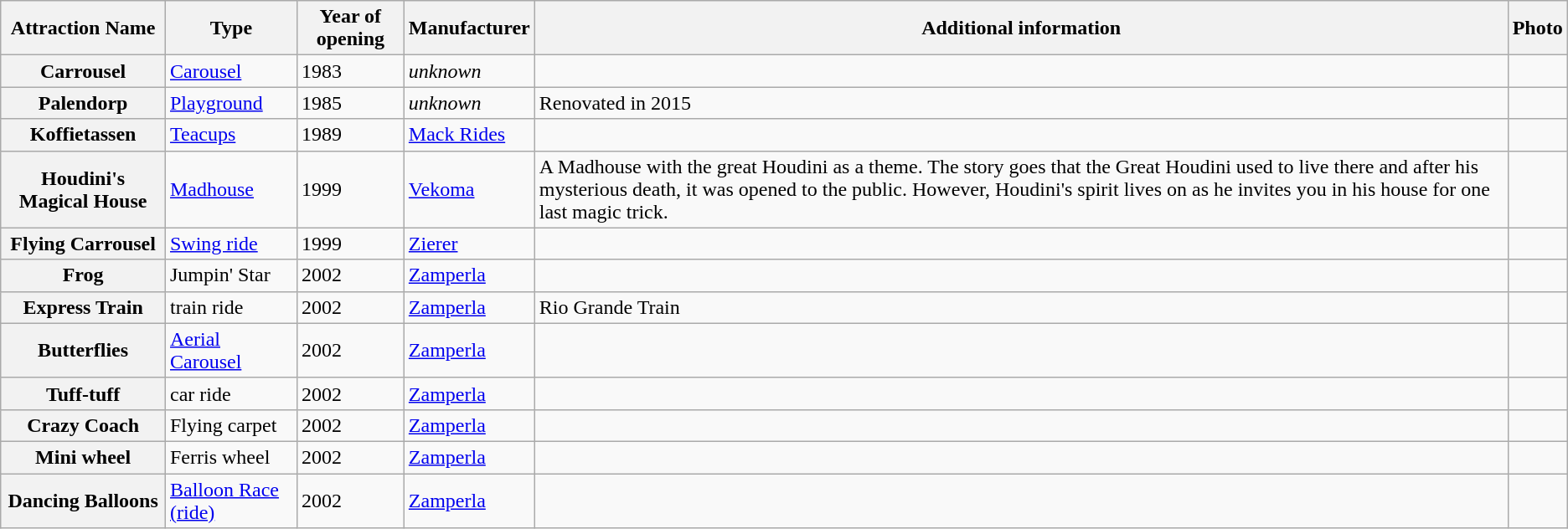<table class="wikitable">
<tr>
<th>Attraction Name</th>
<th>Type</th>
<th>Year of opening</th>
<th>Manufacturer</th>
<th>Additional information</th>
<th>Photo</th>
</tr>
<tr>
<th>Carrousel</th>
<td><a href='#'>Carousel</a></td>
<td>1983</td>
<td><em>unknown</em></td>
<td></td>
<td></td>
</tr>
<tr>
<th>Palendorp</th>
<td><a href='#'>Playground</a></td>
<td>1985</td>
<td><em>unknown</em></td>
<td>Renovated in 2015</td>
<td></td>
</tr>
<tr>
<th>Koffietassen</th>
<td><a href='#'>Teacups</a></td>
<td>1989</td>
<td><a href='#'>Mack Rides</a></td>
<td></td>
<td></td>
</tr>
<tr>
<th>Houdini's Magical House</th>
<td><a href='#'>Madhouse</a></td>
<td>1999</td>
<td><a href='#'>Vekoma</a></td>
<td>A Madhouse with the great Houdini as a theme. The story goes that the Great Houdini used to live there and after his mysterious death, it was opened to the public. However, Houdini's spirit lives on as he invites you in his house for one last magic trick.</td>
<td></td>
</tr>
<tr>
<th>Flying Carrousel</th>
<td><a href='#'>Swing ride</a></td>
<td>1999</td>
<td><a href='#'>Zierer</a></td>
<td></td>
<td></td>
</tr>
<tr>
<th>Frog</th>
<td>Jumpin' Star</td>
<td>2002</td>
<td><a href='#'>Zamperla</a></td>
<td></td>
<td></td>
</tr>
<tr>
<th>Express Train</th>
<td>train ride</td>
<td>2002</td>
<td><a href='#'>Zamperla</a></td>
<td>Rio Grande Train</td>
<td></td>
</tr>
<tr>
<th>Butterflies</th>
<td><a href='#'>Aerial Carousel</a></td>
<td>2002</td>
<td><a href='#'>Zamperla</a></td>
<td></td>
<td></td>
</tr>
<tr>
<th>Tuff-tuff</th>
<td>car ride</td>
<td>2002</td>
<td><a href='#'>Zamperla</a></td>
<td></td>
<td></td>
</tr>
<tr>
<th>Crazy Coach</th>
<td>Flying carpet</td>
<td>2002</td>
<td><a href='#'>Zamperla</a></td>
<td></td>
<td></td>
</tr>
<tr>
<th>Mini wheel</th>
<td>Ferris wheel</td>
<td>2002</td>
<td><a href='#'>Zamperla</a></td>
<td></td>
<td></td>
</tr>
<tr>
<th>Dancing Balloons</th>
<td><a href='#'>Balloon Race (ride)</a></td>
<td>2002</td>
<td><a href='#'>Zamperla</a></td>
<td></td>
<td></td>
</tr>
</table>
